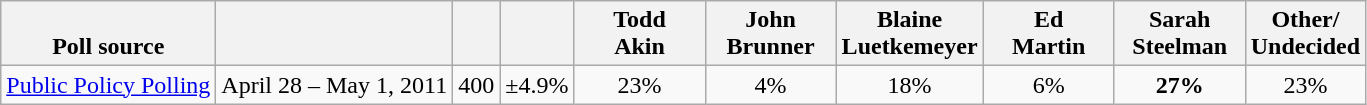<table class="wikitable" style="text-align:center">
<tr valign= bottom>
<th>Poll source</th>
<th></th>
<th></th>
<th></th>
<th style="width:80px;">Todd<br>Akin</th>
<th style="width:80px;">John<br>Brunner</th>
<th style="width:80px;">Blaine<br>Luetkemeyer</th>
<th style="width:80px;">Ed<br>Martin</th>
<th style="width:80px;">Sarah<br>Steelman</th>
<th>Other/<br>Undecided</th>
</tr>
<tr>
<td align=left><a href='#'>Public Policy Polling</a></td>
<td>April 28 – May 1, 2011</td>
<td>400</td>
<td>±4.9%</td>
<td>23%</td>
<td>4%</td>
<td>18%</td>
<td>6%</td>
<td><strong>27%</strong></td>
<td>23%</td>
</tr>
</table>
